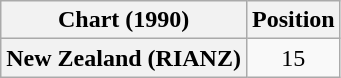<table class="wikitable plainrowheaders" style="text-align:center">
<tr>
<th>Chart (1990)</th>
<th>Position</th>
</tr>
<tr>
<th scope="row">New Zealand (RIANZ)</th>
<td>15</td>
</tr>
</table>
